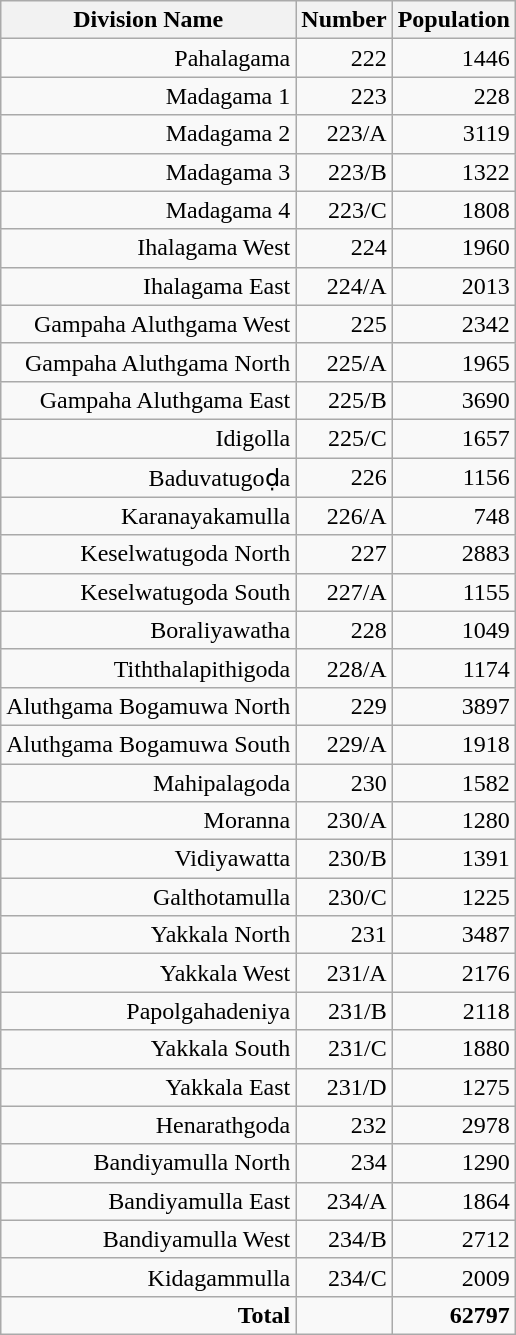<table class="wikitable" style="text-align: right;">
<tr>
<th>Division Name</th>
<th>Number</th>
<th>Population</th>
</tr>
<tr>
<td>Pahalagama</td>
<td>222</td>
<td>1446</td>
</tr>
<tr>
<td>Madagama 1</td>
<td>223</td>
<td>228</td>
</tr>
<tr>
<td>Madagama 2</td>
<td>223/A</td>
<td>3119</td>
</tr>
<tr>
<td>Madagama 3</td>
<td>223/B</td>
<td>1322</td>
</tr>
<tr>
<td>Madagama 4</td>
<td>223/C</td>
<td>1808</td>
</tr>
<tr>
<td>Ihalagama West</td>
<td>224</td>
<td>1960</td>
</tr>
<tr>
<td>Ihalagama East</td>
<td>224/A</td>
<td>2013</td>
</tr>
<tr>
<td>Gampaha Aluthgama West</td>
<td>225</td>
<td>2342</td>
</tr>
<tr>
<td>Gampaha Aluthgama North</td>
<td>225/A</td>
<td>1965</td>
</tr>
<tr>
<td>Gampaha Aluthgama East</td>
<td>225/B</td>
<td>3690</td>
</tr>
<tr>
<td>Idigolla</td>
<td>225/C</td>
<td>1657</td>
</tr>
<tr>
<td>Baduvatugoḍa</td>
<td>226</td>
<td>1156</td>
</tr>
<tr>
<td>Karanayakamulla</td>
<td>226/A</td>
<td>748</td>
</tr>
<tr>
<td>Keselwatugoda North</td>
<td>227</td>
<td>2883</td>
</tr>
<tr>
<td>Keselwatugoda South</td>
<td>227/A</td>
<td>1155</td>
</tr>
<tr>
<td>Boraliyawatha</td>
<td>228</td>
<td>1049</td>
</tr>
<tr>
<td>Tiththalapithigoda</td>
<td>228/A</td>
<td>1174</td>
</tr>
<tr>
<td>Aluthgama Bogamuwa North</td>
<td>229</td>
<td>3897</td>
</tr>
<tr>
<td>Aluthgama Bogamuwa South</td>
<td>229/A</td>
<td>1918</td>
</tr>
<tr>
<td>Mahipalagoda</td>
<td>230</td>
<td>1582</td>
</tr>
<tr>
<td>Moranna</td>
<td>230/A</td>
<td>1280</td>
</tr>
<tr>
<td>Vidiyawatta</td>
<td>230/B</td>
<td>1391</td>
</tr>
<tr>
<td>Galthotamulla</td>
<td>230/C</td>
<td>1225</td>
</tr>
<tr>
<td>Yakkala North</td>
<td>231</td>
<td>3487</td>
</tr>
<tr>
<td>Yakkala West</td>
<td>231/A</td>
<td>2176</td>
</tr>
<tr>
<td>Papolgahadeniya</td>
<td>231/B</td>
<td>2118</td>
</tr>
<tr>
<td>Yakkala South</td>
<td>231/C</td>
<td>1880</td>
</tr>
<tr>
<td>Yakkala East</td>
<td>231/D</td>
<td>1275</td>
</tr>
<tr>
<td>Henarathgoda</td>
<td>232</td>
<td>2978</td>
</tr>
<tr>
<td>Bandiyamulla North</td>
<td>234</td>
<td>1290</td>
</tr>
<tr>
<td>Bandiyamulla East</td>
<td>234/A</td>
<td>1864</td>
</tr>
<tr>
<td>Bandiyamulla West</td>
<td>234/B</td>
<td>2712</td>
</tr>
<tr>
<td>Kidagammulla</td>
<td>234/C</td>
<td>2009</td>
</tr>
<tr>
<td><strong>Total</strong></td>
<td></td>
<td><strong>62797</strong></td>
</tr>
</table>
